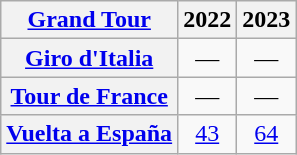<table class="wikitable plainrowheaders">
<tr>
<th scope="col"><a href='#'>Grand Tour</a></th>
<th scope="col">2022</th>
<th scope="col">2023</th>
</tr>
<tr style="text-align:center;">
<th scope="row"> <a href='#'>Giro d'Italia</a></th>
<td>—</td>
<td>—</td>
</tr>
<tr style="text-align:center;">
<th scope="row"> <a href='#'>Tour de France</a></th>
<td>—</td>
<td>—</td>
</tr>
<tr style="text-align:center;">
<th scope="row"> <a href='#'>Vuelta a España</a></th>
<td><a href='#'>43</a></td>
<td><a href='#'>64</a></td>
</tr>
</table>
